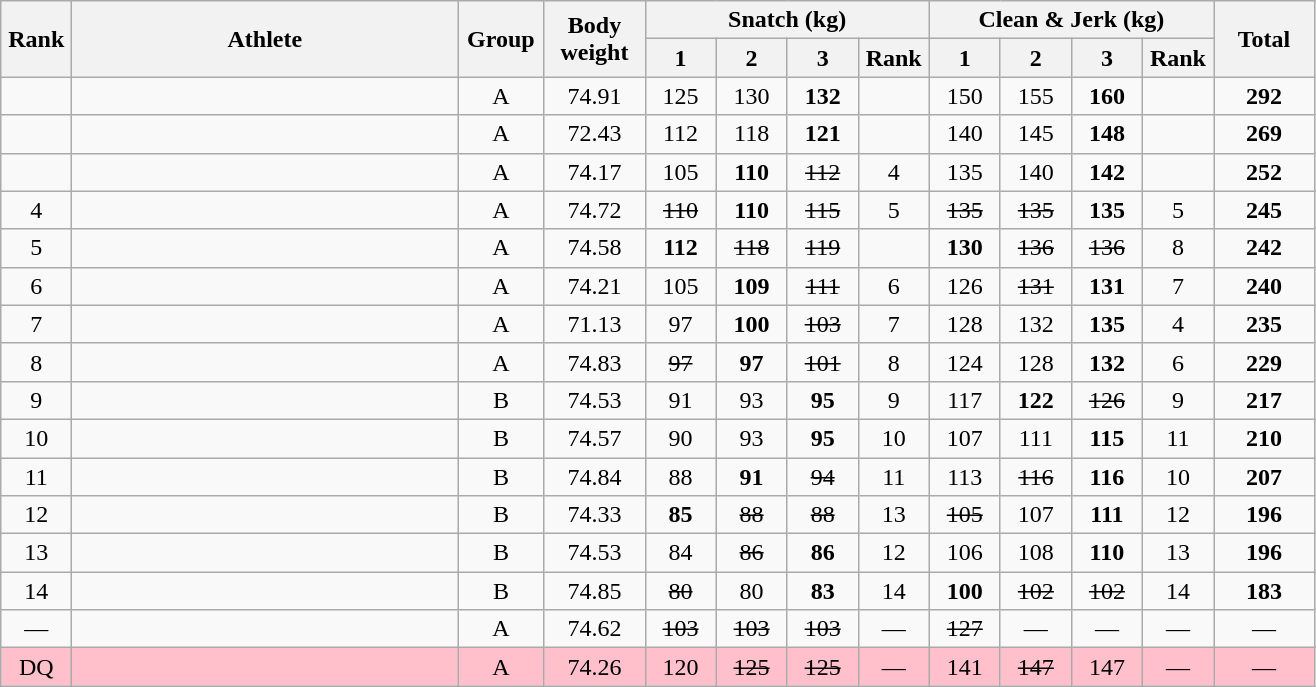<table class = "wikitable" style="text-align:center;">
<tr>
<th rowspan=2 width=40>Rank</th>
<th rowspan=2 width=250>Athlete</th>
<th rowspan=2 width=50>Group</th>
<th rowspan=2 width=60>Body weight</th>
<th colspan=4>Snatch (kg)</th>
<th colspan=4>Clean & Jerk (kg)</th>
<th rowspan=2 width=60>Total</th>
</tr>
<tr>
<th width=40>1</th>
<th width=40>2</th>
<th width=40>3</th>
<th width=40>Rank</th>
<th width=40>1</th>
<th width=40>2</th>
<th width=40>3</th>
<th width=40>Rank</th>
</tr>
<tr>
<td></td>
<td align=left></td>
<td>A</td>
<td>74.91</td>
<td>125</td>
<td>130</td>
<td><strong>132</strong></td>
<td></td>
<td>150</td>
<td>155</td>
<td><strong>160</strong></td>
<td></td>
<td><strong>292</strong></td>
</tr>
<tr>
<td></td>
<td align=left></td>
<td>A</td>
<td>72.43</td>
<td>112</td>
<td>118</td>
<td><strong>121</strong></td>
<td></td>
<td>140</td>
<td>145</td>
<td><strong>148</strong></td>
<td></td>
<td><strong>269</strong></td>
</tr>
<tr>
<td></td>
<td align=left></td>
<td>A</td>
<td>74.17</td>
<td>105</td>
<td><strong>110</strong></td>
<td><s>112</s></td>
<td>4</td>
<td>135</td>
<td>140</td>
<td><strong>142</strong></td>
<td></td>
<td><strong>252</strong></td>
</tr>
<tr>
<td>4</td>
<td align="left"></td>
<td>A</td>
<td>74.72</td>
<td><s>110</s></td>
<td><strong>110</strong></td>
<td><s>115</s></td>
<td>5</td>
<td><s>135</s></td>
<td><s>135</s></td>
<td><strong>135</strong></td>
<td>5</td>
<td><strong>245</strong></td>
</tr>
<tr>
<td>5</td>
<td align="left"></td>
<td>A</td>
<td>74.58</td>
<td><strong>112</strong></td>
<td><s>118</s></td>
<td><s>119</s></td>
<td></td>
<td><strong>130</strong></td>
<td><s>136</s></td>
<td><s>136</s></td>
<td>8</td>
<td><strong>242</strong></td>
</tr>
<tr>
<td>6</td>
<td align="left"></td>
<td>A</td>
<td>74.21</td>
<td>105</td>
<td><strong>109</strong></td>
<td><s>111</s></td>
<td>6</td>
<td>126</td>
<td><s>131</s></td>
<td><strong>131</strong></td>
<td>7</td>
<td><strong>240</strong></td>
</tr>
<tr>
<td>7</td>
<td align="left"></td>
<td>A</td>
<td>71.13</td>
<td>97</td>
<td><strong>100</strong></td>
<td><s>103</s></td>
<td>7</td>
<td>128</td>
<td>132</td>
<td><strong>135</strong></td>
<td>4</td>
<td><strong>235</strong></td>
</tr>
<tr>
<td>8</td>
<td align="left"></td>
<td>A</td>
<td>74.83</td>
<td><s>97</s></td>
<td><strong>97</strong></td>
<td><s>101</s></td>
<td>8</td>
<td>124</td>
<td>128</td>
<td><strong>132</strong></td>
<td>6</td>
<td><strong>229</strong></td>
</tr>
<tr>
<td>9</td>
<td align="left"></td>
<td>B</td>
<td>74.53</td>
<td>91</td>
<td>93</td>
<td><strong>95</strong></td>
<td>9</td>
<td>117</td>
<td><strong>122</strong></td>
<td><s>126</s></td>
<td>9</td>
<td><strong>217</strong></td>
</tr>
<tr>
<td>10</td>
<td align="left"></td>
<td>B</td>
<td>74.57</td>
<td>90</td>
<td>93</td>
<td><strong>95</strong></td>
<td>10</td>
<td>107</td>
<td>111</td>
<td><strong>115</strong></td>
<td>11</td>
<td><strong>210</strong></td>
</tr>
<tr>
<td>11</td>
<td align="left"></td>
<td>B</td>
<td>74.84</td>
<td>88</td>
<td><strong>91</strong></td>
<td><s>94</s></td>
<td>11</td>
<td>113</td>
<td><s>116</s></td>
<td><strong>116</strong></td>
<td>10</td>
<td><strong>207</strong></td>
</tr>
<tr>
<td>12</td>
<td align="left"></td>
<td>B</td>
<td>74.33</td>
<td><strong>85</strong></td>
<td><s>88</s></td>
<td><s>88</s></td>
<td>13</td>
<td><s>105</s></td>
<td>107</td>
<td><strong>111</strong></td>
<td>12</td>
<td><strong>196</strong></td>
</tr>
<tr>
<td>13</td>
<td align="left"></td>
<td>B</td>
<td>74.53</td>
<td>84</td>
<td><s>86</s></td>
<td><strong>86</strong></td>
<td>12</td>
<td>106</td>
<td>108</td>
<td><strong>110</strong></td>
<td>13</td>
<td><strong>196</strong></td>
</tr>
<tr>
<td>14</td>
<td align="left"></td>
<td>B</td>
<td>74.85</td>
<td><s>80</s></td>
<td>80</td>
<td><strong>83</strong></td>
<td>14</td>
<td><strong>100</strong></td>
<td><s>102</s></td>
<td><s>102</s></td>
<td>14</td>
<td><strong>183</strong></td>
</tr>
<tr>
<td>—</td>
<td align=left></td>
<td>A</td>
<td>74.62</td>
<td><s>103</s></td>
<td><s>103</s></td>
<td><s>103</s></td>
<td>—</td>
<td><s>127</s></td>
<td>—</td>
<td>—</td>
<td>—</td>
<td>—</td>
</tr>
<tr bgcolor=pink>
<td>DQ</td>
<td align=left></td>
<td>A</td>
<td>74.26</td>
<td>120</td>
<td><s>125</s></td>
<td><s>125</s></td>
<td>—</td>
<td>141</td>
<td><s>147</s></td>
<td>147</td>
<td>—</td>
<td>—</td>
</tr>
</table>
